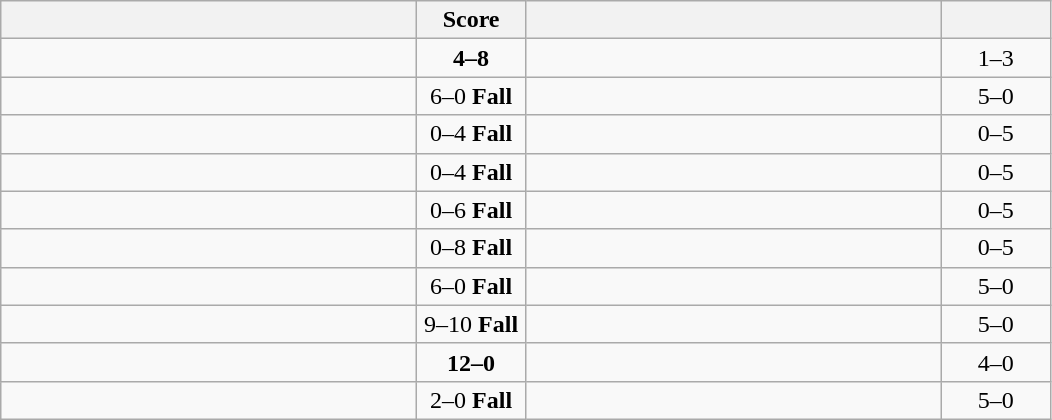<table class="wikitable" style="text-align: center; ">
<tr>
<th align="right" width="270"></th>
<th width="65">Score</th>
<th align="left" width="270"></th>
<th width="65"></th>
</tr>
<tr>
<td align="left"></td>
<td><strong>4–8</strong></td>
<td align="left"><strong></strong></td>
<td>1–3 <strong></strong></td>
</tr>
<tr>
<td align="left"><strong></strong></td>
<td>6–0 <strong>Fall</strong></td>
<td align="left"></td>
<td>5–0 <strong></strong></td>
</tr>
<tr>
<td align="left"></td>
<td>0–4 <strong>Fall</strong></td>
<td align="left"><strong></strong></td>
<td>0–5 <strong></strong></td>
</tr>
<tr>
<td align="left"></td>
<td>0–4 <strong>Fall</strong></td>
<td align="left"><strong></strong></td>
<td>0–5 <strong></strong></td>
</tr>
<tr>
<td align="left"></td>
<td>0–6 <strong>Fall</strong></td>
<td align="left"><strong></strong></td>
<td>0–5 <strong></strong></td>
</tr>
<tr>
<td align="left"></td>
<td>0–8 <strong>Fall</strong></td>
<td align="left"><strong></strong></td>
<td>0–5 <strong></strong></td>
</tr>
<tr>
<td align="left"><strong></strong></td>
<td>6–0 <strong>Fall</strong></td>
<td align="left"></td>
<td>5–0 <strong></strong></td>
</tr>
<tr>
<td align="left"><strong></strong></td>
<td>9–10 <strong>Fall</strong></td>
<td align="left"></td>
<td>5–0 <strong></strong></td>
</tr>
<tr>
<td align="left"><strong></strong></td>
<td><strong>12–0</strong></td>
<td align="left"></td>
<td>4–0 <strong></strong></td>
</tr>
<tr>
<td align="left"><strong></strong></td>
<td>2–0 <strong>Fall</strong></td>
<td align="left"></td>
<td>5–0 <strong></strong></td>
</tr>
</table>
